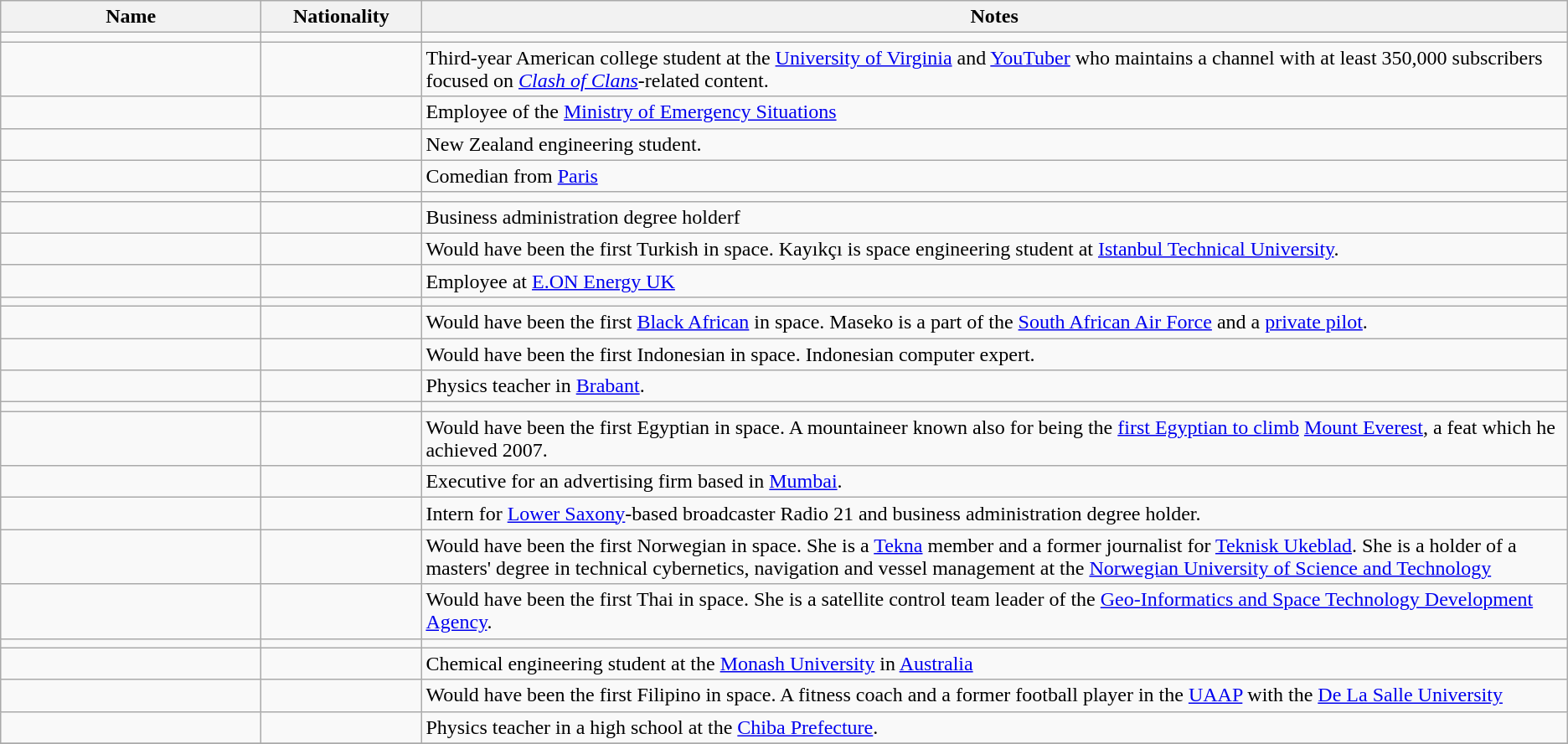<table class="wikitable sortable">
<tr>
<th width=200px>Name</th>
<th width=120px>Nationality</th>
<th>Notes</th>
</tr>
<tr>
<td></td>
<td></td>
<td></td>
</tr>
<tr>
<td></td>
<td></td>
<td>Third-year American college student at the <a href='#'>University of Virginia</a> and <a href='#'>YouTuber</a> who maintains a channel with at least 350,000 subscribers focused on <em><a href='#'>Clash of Clans</a></em>-related content.</td>
</tr>
<tr>
<td></td>
<td></td>
<td>Employee of the <a href='#'>Ministry of Emergency Situations</a></td>
</tr>
<tr>
<td></td>
<td></td>
<td>New Zealand engineering student.</td>
</tr>
<tr>
<td></td>
<td></td>
<td>Comedian from <a href='#'>Paris</a></td>
</tr>
<tr>
<td></td>
<td></td>
<td></td>
</tr>
<tr>
<td></td>
<td></td>
<td>Business administration degree holderf</td>
</tr>
<tr>
<td></td>
<td></td>
<td>Would have been the first Turkish in space. Kayıkçı is space engineering student at <a href='#'>Istanbul Technical University</a>.</td>
</tr>
<tr>
<td></td>
<td></td>
<td>Employee at <a href='#'>E.ON Energy UK</a></td>
</tr>
<tr>
<td></td>
<td></td>
<td></td>
</tr>
<tr>
<td></td>
<td></td>
<td>Would have been the first <a href='#'>Black African</a> in space. Maseko is a part of the <a href='#'>South African Air Force</a> and a <a href='#'>private pilot</a>.</td>
</tr>
<tr>
<td></td>
<td></td>
<td>Would have been the first Indonesian in space. Indonesian computer expert.</td>
</tr>
<tr>
<td></td>
<td></td>
<td>Physics teacher in <a href='#'>Brabant</a>.</td>
</tr>
<tr>
<td></td>
<td></td>
<td></td>
</tr>
<tr>
<td></td>
<td></td>
<td>Would have been the first Egyptian in space. A mountaineer known also for being the <a href='#'>first Egyptian to climb</a> <a href='#'>Mount Everest</a>, a feat which he achieved 2007.</td>
</tr>
<tr>
<td></td>
<td></td>
<td>Executive for an advertising firm based in <a href='#'>Mumbai</a>.</td>
</tr>
<tr>
<td></td>
<td></td>
<td>Intern for <a href='#'>Lower Saxony</a>-based broadcaster Radio 21 and business administration degree holder.</td>
</tr>
<tr>
<td></td>
<td></td>
<td>Would have been the first Norwegian in space. She is a <a href='#'>Tekna</a> member and a former journalist for <a href='#'>Teknisk Ukeblad</a>. She is a holder of a masters' degree in technical cybernetics, navigation and vessel management at the <a href='#'>Norwegian University of Science and Technology</a></td>
</tr>
<tr>
<td></td>
<td></td>
<td>Would have been the first Thai in space. She is a satellite control team leader of the <a href='#'>Geo-Informatics and Space Technology Development Agency</a>.</td>
</tr>
<tr>
<td></td>
<td></td>
<td></td>
</tr>
<tr>
<td></td>
<td></td>
<td>Chemical engineering student at the <a href='#'>Monash University</a> in <a href='#'>Australia</a></td>
</tr>
<tr>
<td></td>
<td></td>
<td>Would have been the first Filipino in space. A fitness coach and a former football player in the <a href='#'>UAAP</a> with the <a href='#'>De La Salle University</a></td>
</tr>
<tr>
<td></td>
<td></td>
<td>Physics teacher in a high school at the <a href='#'>Chiba Prefecture</a>.</td>
</tr>
<tr>
</tr>
</table>
